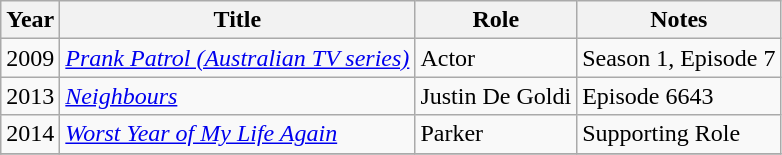<table class="wikitable sortable">
<tr>
<th>Year</th>
<th>Title</th>
<th>Role</th>
<th>Notes</th>
</tr>
<tr>
<td>2009</td>
<td><em><a href='#'>Prank Patrol (Australian TV series)</a></em></td>
<td>Actor</td>
<td>Season 1, Episode 7</td>
</tr>
<tr>
<td>2013</td>
<td><em><a href='#'>Neighbours</a></em></td>
<td>Justin De Goldi</td>
<td>Episode 6643</td>
</tr>
<tr>
<td>2014</td>
<td><em><a href='#'>Worst Year of My Life Again</a></em></td>
<td>Parker</td>
<td>Supporting Role</td>
</tr>
<tr>
</tr>
</table>
